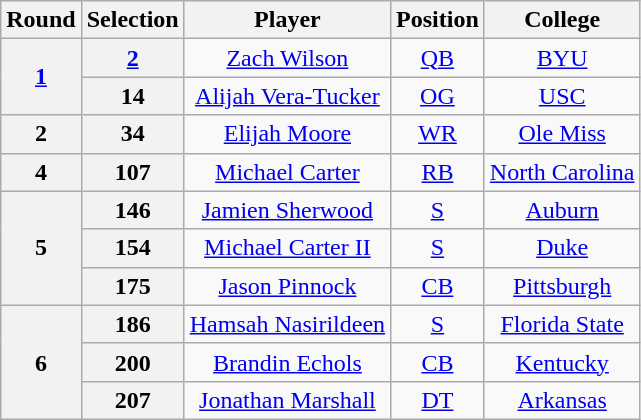<table class="wikitable" style="text-align:center">
<tr>
<th>Round</th>
<th>Selection</th>
<th>Player</th>
<th>Position</th>
<th>College</th>
</tr>
<tr>
<th rowspan="2"><a href='#'>1</a></th>
<th><a href='#'>2</a></th>
<td><a href='#'>Zach Wilson</a></td>
<td><a href='#'>QB</a></td>
<td><a href='#'>BYU</a></td>
</tr>
<tr>
<th>14</th>
<td><a href='#'>Alijah Vera-Tucker</a></td>
<td><a href='#'>OG</a></td>
<td><a href='#'>USC</a></td>
</tr>
<tr>
<th>2</th>
<th>34</th>
<td><a href='#'>Elijah Moore</a></td>
<td><a href='#'>WR</a></td>
<td><a href='#'>Ole Miss</a></td>
</tr>
<tr>
<th>4</th>
<th>107</th>
<td><a href='#'>Michael Carter</a></td>
<td><a href='#'>RB</a></td>
<td><a href='#'>North Carolina</a></td>
</tr>
<tr>
<th rowspan="3">5</th>
<th>146</th>
<td><a href='#'>Jamien Sherwood</a></td>
<td><a href='#'>S</a></td>
<td><a href='#'>Auburn</a></td>
</tr>
<tr>
<th>154</th>
<td><a href='#'>Michael Carter II</a></td>
<td><a href='#'>S</a></td>
<td><a href='#'>Duke</a></td>
</tr>
<tr>
<th>175</th>
<td><a href='#'>Jason Pinnock</a></td>
<td><a href='#'>CB</a></td>
<td><a href='#'>Pittsburgh</a></td>
</tr>
<tr>
<th rowspan="3">6</th>
<th>186</th>
<td><a href='#'>Hamsah Nasirildeen</a></td>
<td><a href='#'>S</a></td>
<td><a href='#'>Florida State</a></td>
</tr>
<tr>
<th>200</th>
<td><a href='#'>Brandin Echols</a></td>
<td><a href='#'>CB</a></td>
<td><a href='#'>Kentucky</a></td>
</tr>
<tr>
<th>207</th>
<td><a href='#'>Jonathan Marshall</a></td>
<td><a href='#'>DT</a></td>
<td><a href='#'>Arkansas</a></td>
</tr>
</table>
